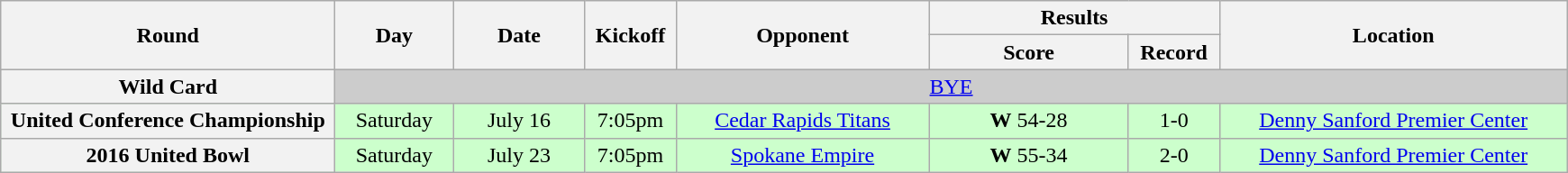<table class="wikitable">
<tr>
<th rowspan="2" width="240">Round</th>
<th rowspan="2" width="80">Day</th>
<th rowspan="2" width="90">Date</th>
<th rowspan="2" width="60">Kickoff</th>
<th rowspan="2" width="180">Opponent</th>
<th colspan="2" width="200">Results</th>
<th rowspan="2" width="250">Location</th>
</tr>
<tr>
<th width="140">Score</th>
<th width="60">Record</th>
</tr>
<tr align="center" bgcolor="#CCCCCC">
<th>Wild Card</th>
<td colSpan=7><a href='#'>BYE</a></td>
</tr>
<tr align="center" bgcolor="#CCFFCC">
<th>United Conference Championship</th>
<td>Saturday</td>
<td>July 16</td>
<td>7:05pm</td>
<td><a href='#'>Cedar Rapids Titans</a></td>
<td><strong>W</strong> 54-28</td>
<td>1-0</td>
<td><a href='#'>Denny Sanford Premier Center</a></td>
</tr>
<tr align="center" bgcolor="#CCFFCC">
<th>2016 United Bowl</th>
<td>Saturday</td>
<td>July 23</td>
<td>7:05pm</td>
<td><a href='#'>Spokane Empire</a></td>
<td><strong>W</strong> 55-34</td>
<td>2-0</td>
<td><a href='#'>Denny Sanford Premier Center</a></td>
</tr>
</table>
